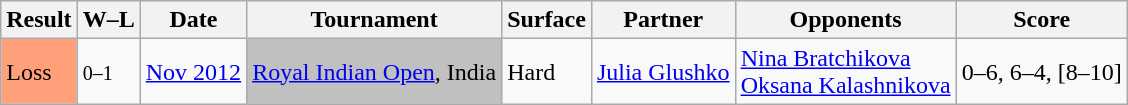<table class="sortable wikitable">
<tr>
<th>Result</th>
<th>W–L</th>
<th>Date</th>
<th>Tournament</th>
<th>Surface</th>
<th>Partner</th>
<th>Opponents</th>
<th class="unsortable">Score</th>
</tr>
<tr>
<td bgcolor=ffa07a>Loss</td>
<td><small>0–1</small></td>
<td><a href='#'>Nov 2012</a></td>
<td bgcolor=silver><a href='#'>Royal Indian Open</a>, India</td>
<td>Hard</td>
<td> <a href='#'>Julia Glushko</a></td>
<td> <a href='#'>Nina Bratchikova</a> <br>  <a href='#'>Oksana Kalashnikova</a></td>
<td>0–6, 6–4, [8–10]</td>
</tr>
</table>
